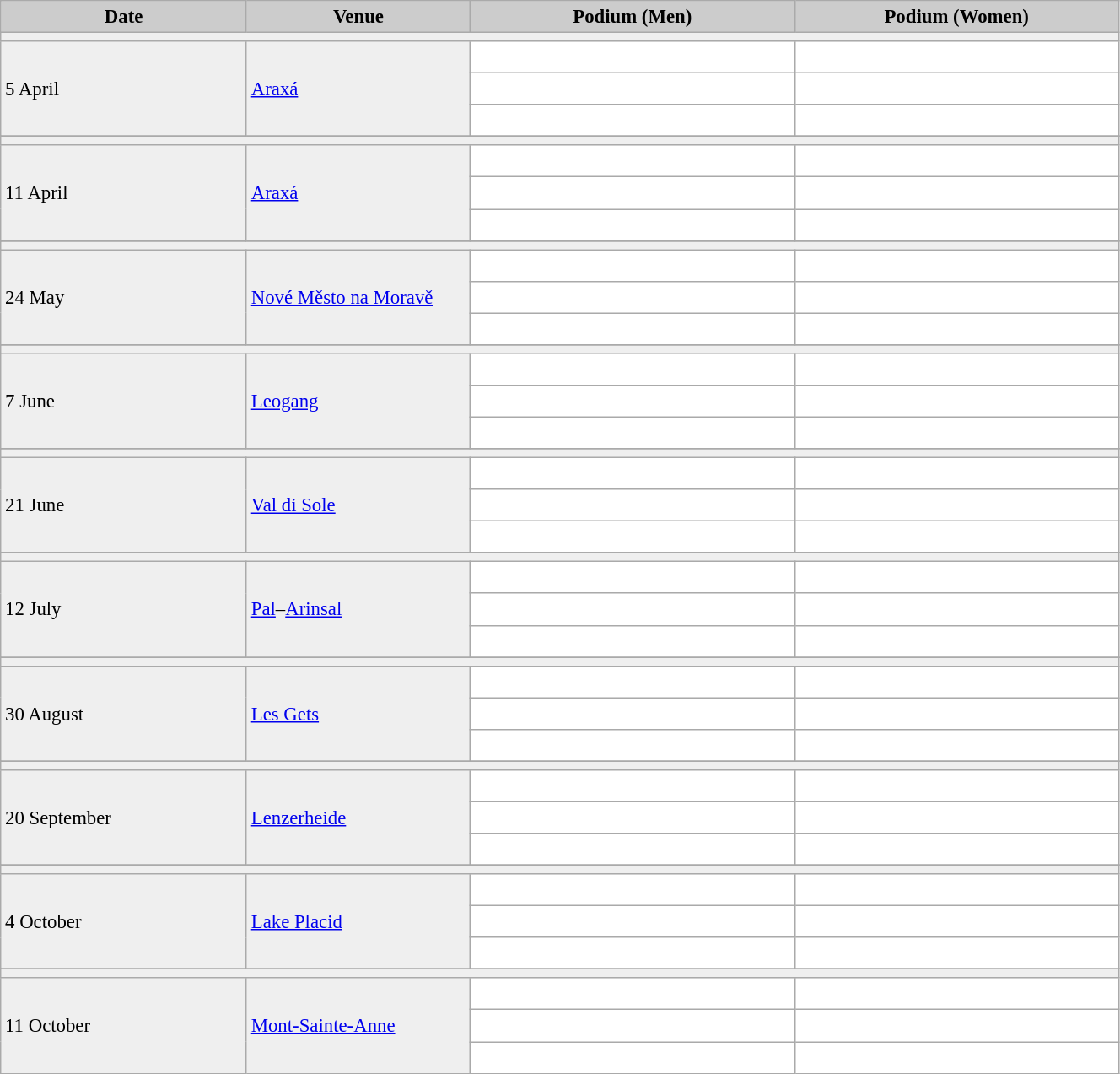<table class="wikitable" width=70% bgcolor="#f7f8ff" cellpadding="3" cellspacing="0" border="1" style="font-size: 95%; border: gray solid 1px; border-collapse: collapse;">
<tr bgcolor="#CCCCCC">
<td align="center"><strong>Date</strong></td>
<td width=20% align="center"><strong>Venue</strong></td>
<td width=29% align="center"><strong>Podium (Men)</strong></td>
<td width=29% align="center"><strong>Podium (Women)</strong></td>
</tr>
<tr bgcolor="#EFEFEF">
<td colspan=4></td>
</tr>
<tr bgcolor="#EFEFEF">
<td rowspan=3>5 April</td>
<td rowspan=3> <a href='#'>Araxá</a></td>
<td bgcolor="#ffffff">   </td>
<td bgcolor="#ffffff">   </td>
</tr>
<tr>
<td bgcolor="#ffffff">   </td>
<td bgcolor="#ffffff">   </td>
</tr>
<tr>
<td bgcolor="#ffffff">   </td>
<td bgcolor="#ffffff">   </td>
</tr>
<tr>
</tr>
<tr bgcolor="#EFEFEF">
<td colspan=4></td>
</tr>
<tr bgcolor="#EFEFEF">
<td rowspan=3>11 April</td>
<td rowspan=3> <a href='#'>Araxá</a></td>
<td bgcolor="#ffffff">   </td>
<td bgcolor="#ffffff">   </td>
</tr>
<tr>
<td bgcolor="#ffffff">   </td>
<td bgcolor="#ffffff">   </td>
</tr>
<tr>
<td bgcolor="#ffffff">   </td>
<td bgcolor="#ffffff">   </td>
</tr>
<tr>
</tr>
<tr bgcolor="#EFEFEF">
<td colspan=4></td>
</tr>
<tr bgcolor="#EFEFEF">
<td rowspan=3>24 May</td>
<td nowrap rowspan=3> <a href='#'>Nové Město na Moravě</a></td>
<td bgcolor="#ffffff">   </td>
<td bgcolor="#ffffff">   </td>
</tr>
<tr>
<td bgcolor="#ffffff">   </td>
<td bgcolor="#ffffff">   </td>
</tr>
<tr>
<td bgcolor="#ffffff">   </td>
<td bgcolor="#ffffff">   </td>
</tr>
<tr>
</tr>
<tr bgcolor="#EFEFEF">
<td colspan=4></td>
</tr>
<tr bgcolor="#EFEFEF">
<td rowspan=3>7 June</td>
<td nowrap rowspan=3> <a href='#'>Leogang</a></td>
<td bgcolor="#ffffff">   </td>
<td bgcolor="#ffffff">   </td>
</tr>
<tr>
<td bgcolor="#ffffff">   </td>
<td bgcolor="#ffffff">   </td>
</tr>
<tr>
<td bgcolor="#ffffff">   </td>
<td bgcolor="#ffffff">   </td>
</tr>
<tr>
</tr>
<tr bgcolor="#EFEFEF">
<td colspan=4></td>
</tr>
<tr bgcolor="#EFEFEF">
<td rowspan=3>21 June</td>
<td rowspan=3> <a href='#'>Val di Sole</a></td>
<td bgcolor="#ffffff">   </td>
<td bgcolor="#ffffff">   </td>
</tr>
<tr>
<td bgcolor="#ffffff">   </td>
<td bgcolor="#ffffff">   </td>
</tr>
<tr>
<td bgcolor="#ffffff">   </td>
<td bgcolor="#ffffff">   </td>
</tr>
<tr>
</tr>
<tr bgcolor="#EFEFEF">
<td colspan=4></td>
</tr>
<tr bgcolor="#EFEFEF">
<td rowspan=3>12 July</td>
<td rowspan=3> <a href='#'>Pal</a>–<a href='#'>Arinsal</a></td>
<td bgcolor="#ffffff">   </td>
<td bgcolor="#ffffff">   </td>
</tr>
<tr>
<td bgcolor="#ffffff">   </td>
<td bgcolor="#ffffff">   </td>
</tr>
<tr>
<td bgcolor="#ffffff">   </td>
<td bgcolor="#ffffff">   </td>
</tr>
<tr>
</tr>
<tr bgcolor="#EFEFEF">
<td colspan=4></td>
</tr>
<tr bgcolor="#EFEFEF">
<td rowspan=3>30 August</td>
<td rowspan=3> <a href='#'>Les Gets</a></td>
<td bgcolor="#ffffff">   </td>
<td bgcolor="#ffffff">   </td>
</tr>
<tr>
<td bgcolor="#ffffff">   </td>
<td bgcolor="#ffffff">   </td>
</tr>
<tr>
<td bgcolor="#ffffff">   </td>
<td bgcolor="#ffffff">   </td>
</tr>
<tr>
</tr>
<tr bgcolor="#EFEFEF">
<td colspan=4></td>
</tr>
<tr bgcolor="#EFEFEF">
<td rowspan=3>20 September</td>
<td rowspan=3> <a href='#'>Lenzerheide</a></td>
<td bgcolor="#ffffff">   </td>
<td bgcolor="#ffffff">   </td>
</tr>
<tr>
<td bgcolor="#ffffff">   </td>
<td bgcolor="#ffffff">   </td>
</tr>
<tr>
<td bgcolor="#ffffff">   </td>
<td bgcolor="#ffffff">   </td>
</tr>
<tr>
</tr>
<tr bgcolor="#EFEFEF">
<td colspan=4></td>
</tr>
<tr bgcolor="#EFEFEF">
<td rowspan=3>4 October</td>
<td rowspan=3> <a href='#'>Lake Placid</a></td>
<td bgcolor="#ffffff">   </td>
<td bgcolor="#ffffff">   </td>
</tr>
<tr>
<td bgcolor="#ffffff">   </td>
<td bgcolor="#ffffff">   </td>
</tr>
<tr>
<td bgcolor="#ffffff">   </td>
<td bgcolor="#ffffff">   </td>
</tr>
<tr>
</tr>
<tr bgcolor="#EFEFEF">
<td colspan=4></td>
</tr>
<tr bgcolor="#EFEFEF">
<td rowspan=3>11 October</td>
<td rowspan=3> <a href='#'>Mont-Sainte-Anne</a></td>
<td bgcolor="#ffffff">   </td>
<td bgcolor="#ffffff">   </td>
</tr>
<tr>
<td bgcolor="#ffffff">   </td>
<td bgcolor="#ffffff">   </td>
</tr>
<tr>
<td bgcolor="#ffffff">   </td>
<td bgcolor="#ffffff">   </td>
</tr>
</table>
